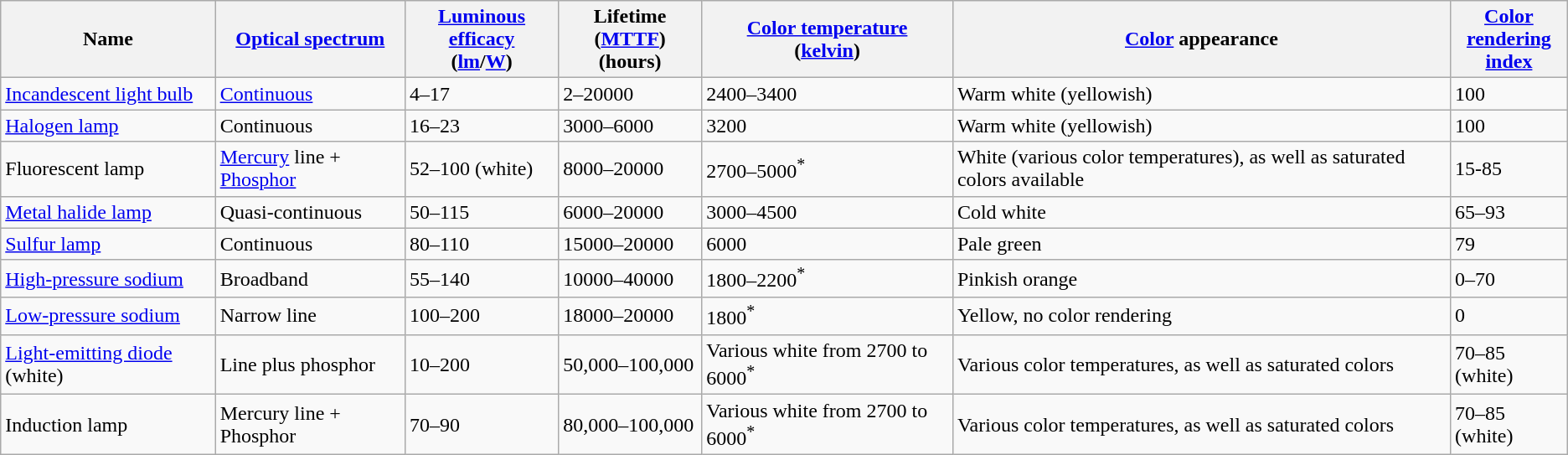<table class="wikitable">
<tr>
<th>Name</th>
<th><a href='#'>Optical spectrum</a></th>
<th><a href='#'>Luminous efficacy</a><br>(<a href='#'>lm</a>/<a href='#'>W</a>)</th>
<th>Lifetime (<a href='#'>MTTF</a>)<br>(hours)</th>
<th><a href='#'>Color temperature</a><br>(<a href='#'>kelvin</a>)</th>
<th><a href='#'>Color</a> appearance</th>
<th><a href='#'>Color<br>rendering<br>index</a></th>
</tr>
<tr>
<td><a href='#'>Incandescent light bulb</a></td>
<td><a href='#'>Continuous</a></td>
<td>4–17</td>
<td>2–20000</td>
<td>2400–3400</td>
<td>Warm white (yellowish)</td>
<td>100</td>
</tr>
<tr>
<td><a href='#'>Halogen lamp</a></td>
<td>Continuous</td>
<td>16–23</td>
<td>3000–6000</td>
<td>3200</td>
<td>Warm white (yellowish)</td>
<td>100</td>
</tr>
<tr>
<td>Fluorescent lamp</td>
<td><a href='#'>Mercury</a> line + <a href='#'>Phosphor</a></td>
<td>52–100 (white)</td>
<td>8000–20000</td>
<td>2700–5000<sup>*</sup></td>
<td>White (various color temperatures), as well as saturated colors available</td>
<td>15-85</td>
</tr>
<tr>
<td><a href='#'>Metal halide lamp</a></td>
<td>Quasi-continuous</td>
<td>50–115</td>
<td>6000–20000</td>
<td>3000–4500</td>
<td>Cold white</td>
<td>65–93</td>
</tr>
<tr>
<td><a href='#'>Sulfur lamp</a></td>
<td>Continuous</td>
<td>80–110</td>
<td>15000–20000</td>
<td>6000</td>
<td>Pale green</td>
<td>79</td>
</tr>
<tr>
<td><a href='#'>High-pressure sodium</a></td>
<td>Broadband</td>
<td>55–140</td>
<td>10000–40000</td>
<td>1800–2200<sup>*</sup></td>
<td>Pinkish orange</td>
<td>0–70</td>
</tr>
<tr>
<td><a href='#'>Low-pressure sodium</a></td>
<td>Narrow line</td>
<td>100–200</td>
<td>18000–20000</td>
<td>1800<sup>*</sup></td>
<td>Yellow, no color rendering</td>
<td>0</td>
</tr>
<tr>
<td><a href='#'>Light-emitting diode</a> (white)</td>
<td>Line plus phosphor</td>
<td>10–200</td>
<td>50,000–100,000</td>
<td>Various white from 2700 to 6000<sup>*</sup></td>
<td>Various color temperatures, as well as saturated colors</td>
<td>70–85 (white)</td>
</tr>
<tr>
<td>Induction lamp</td>
<td>Mercury line + Phosphor</td>
<td>70–90</td>
<td>80,000–100,000</td>
<td>Various white from 2700 to 6000<sup>*</sup></td>
<td>Various color temperatures, as well as saturated colors</td>
<td>70–85 (white)</td>
</tr>
</table>
